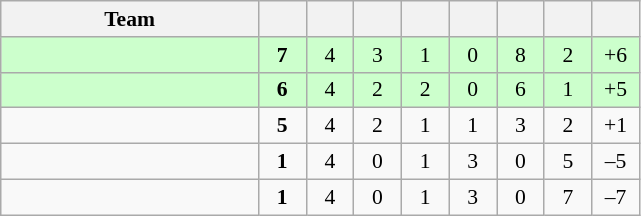<table class="wikitable" style="text-align: center; font-size: 90%;">
<tr>
<th width="165">Team</th>
<th width="25"></th>
<th width="25"></th>
<th width="25"></th>
<th width="25"></th>
<th width="25"></th>
<th width="25"></th>
<th width="25"></th>
<th width="25"></th>
</tr>
<tr style="background:#ccffcc">
<td style="text-align:left"></td>
<td><strong>7</strong></td>
<td>4</td>
<td>3</td>
<td>1</td>
<td>0</td>
<td>8</td>
<td>2</td>
<td>+6</td>
</tr>
<tr style="background:#ccffcc">
<td style="text-align:left"></td>
<td><strong>6</strong></td>
<td>4</td>
<td>2</td>
<td>2</td>
<td>0</td>
<td>6</td>
<td>1</td>
<td>+5</td>
</tr>
<tr>
<td style="text-align:left"></td>
<td><strong>5</strong></td>
<td>4</td>
<td>2</td>
<td>1</td>
<td>1</td>
<td>3</td>
<td>2</td>
<td>+1</td>
</tr>
<tr>
<td style="text-align:left"></td>
<td><strong>1</strong></td>
<td>4</td>
<td>0</td>
<td>1</td>
<td>3</td>
<td>0</td>
<td>5</td>
<td>–5</td>
</tr>
<tr>
<td style="text-align:left"></td>
<td><strong>1</strong></td>
<td>4</td>
<td>0</td>
<td>1</td>
<td>3</td>
<td>0</td>
<td>7</td>
<td>–7</td>
</tr>
</table>
